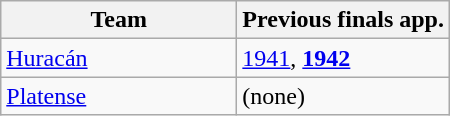<table class="wikitable">
<tr>
<th width=150px>Team</th>
<th>Previous finals app.</th>
</tr>
<tr>
<td><a href='#'>Huracán</a></td>
<td><a href='#'>1941</a>, <strong><a href='#'>1942</a></strong></td>
</tr>
<tr>
<td><a href='#'>Platense</a></td>
<td>(none)</td>
</tr>
</table>
